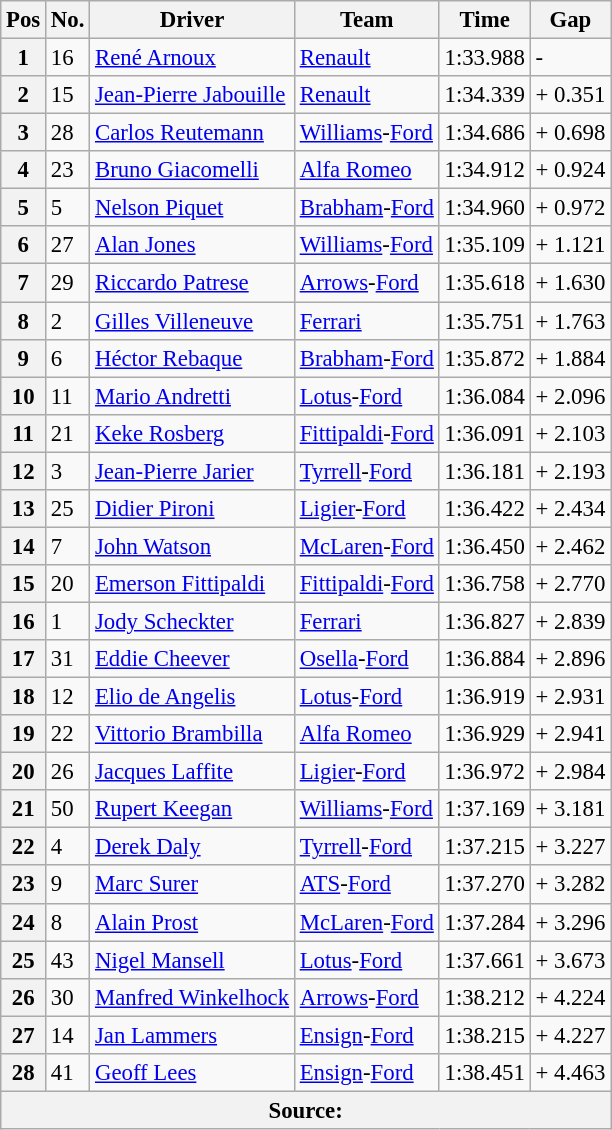<table class="wikitable sortable" style="font-size: 95%;">
<tr>
<th>Pos</th>
<th>No.</th>
<th>Driver</th>
<th>Team</th>
<th>Time</th>
<th>Gap</th>
</tr>
<tr>
<th>1</th>
<td>16</td>
<td> <a href='#'>René Arnoux</a></td>
<td><a href='#'>Renault</a></td>
<td>1:33.988</td>
<td>-</td>
</tr>
<tr>
<th>2</th>
<td>15</td>
<td> <a href='#'>Jean-Pierre Jabouille</a></td>
<td><a href='#'>Renault</a></td>
<td>1:34.339</td>
<td>+ 0.351</td>
</tr>
<tr>
<th>3</th>
<td>28</td>
<td> <a href='#'>Carlos Reutemann</a></td>
<td><a href='#'>Williams</a>-<a href='#'>Ford</a></td>
<td>1:34.686</td>
<td>+ 0.698</td>
</tr>
<tr>
<th>4</th>
<td>23</td>
<td> <a href='#'>Bruno Giacomelli</a></td>
<td><a href='#'>Alfa Romeo</a></td>
<td>1:34.912</td>
<td>+ 0.924</td>
</tr>
<tr>
<th>5</th>
<td>5</td>
<td> <a href='#'>Nelson Piquet</a></td>
<td><a href='#'>Brabham</a>-<a href='#'>Ford</a></td>
<td>1:34.960</td>
<td>+ 0.972</td>
</tr>
<tr>
<th>6</th>
<td>27</td>
<td> <a href='#'>Alan Jones</a></td>
<td><a href='#'>Williams</a>-<a href='#'>Ford</a></td>
<td>1:35.109</td>
<td>+ 1.121</td>
</tr>
<tr>
<th>7</th>
<td>29</td>
<td> <a href='#'>Riccardo Patrese</a></td>
<td><a href='#'>Arrows</a>-<a href='#'>Ford</a></td>
<td>1:35.618</td>
<td>+ 1.630</td>
</tr>
<tr>
<th>8</th>
<td>2</td>
<td> <a href='#'>Gilles Villeneuve</a></td>
<td><a href='#'>Ferrari</a></td>
<td>1:35.751</td>
<td>+ 1.763</td>
</tr>
<tr>
<th>9</th>
<td>6</td>
<td> <a href='#'>Héctor Rebaque</a></td>
<td><a href='#'>Brabham</a>-<a href='#'>Ford</a></td>
<td>1:35.872</td>
<td>+ 1.884</td>
</tr>
<tr>
<th>10</th>
<td>11</td>
<td> <a href='#'>Mario Andretti</a></td>
<td><a href='#'>Lotus</a>-<a href='#'>Ford</a></td>
<td>1:36.084</td>
<td>+ 2.096</td>
</tr>
<tr>
<th>11</th>
<td>21</td>
<td> <a href='#'>Keke Rosberg</a></td>
<td><a href='#'>Fittipaldi</a>-<a href='#'>Ford</a></td>
<td>1:36.091</td>
<td>+ 2.103</td>
</tr>
<tr>
<th>12</th>
<td>3</td>
<td> <a href='#'>Jean-Pierre Jarier</a></td>
<td><a href='#'>Tyrrell</a>-<a href='#'>Ford</a></td>
<td>1:36.181</td>
<td>+ 2.193</td>
</tr>
<tr>
<th>13</th>
<td>25</td>
<td> <a href='#'>Didier Pironi</a></td>
<td><a href='#'>Ligier</a>-<a href='#'>Ford</a></td>
<td>1:36.422</td>
<td>+ 2.434</td>
</tr>
<tr>
<th>14</th>
<td>7</td>
<td> <a href='#'>John Watson</a></td>
<td><a href='#'>McLaren</a>-<a href='#'>Ford</a></td>
<td>1:36.450</td>
<td>+ 2.462</td>
</tr>
<tr>
<th>15</th>
<td>20</td>
<td> <a href='#'>Emerson Fittipaldi</a></td>
<td><a href='#'>Fittipaldi</a>-<a href='#'>Ford</a></td>
<td>1:36.758</td>
<td>+ 2.770</td>
</tr>
<tr>
<th>16</th>
<td>1</td>
<td> <a href='#'>Jody Scheckter</a></td>
<td><a href='#'>Ferrari</a></td>
<td>1:36.827</td>
<td>+ 2.839</td>
</tr>
<tr>
<th>17</th>
<td>31</td>
<td> <a href='#'>Eddie Cheever</a></td>
<td><a href='#'>Osella</a>-<a href='#'>Ford</a></td>
<td>1:36.884</td>
<td>+ 2.896</td>
</tr>
<tr>
<th>18</th>
<td>12</td>
<td> <a href='#'>Elio de Angelis</a></td>
<td><a href='#'>Lotus</a>-<a href='#'>Ford</a></td>
<td>1:36.919</td>
<td>+ 2.931</td>
</tr>
<tr>
<th>19</th>
<td>22</td>
<td> <a href='#'>Vittorio Brambilla</a></td>
<td><a href='#'>Alfa Romeo</a></td>
<td>1:36.929</td>
<td>+ 2.941</td>
</tr>
<tr>
<th>20</th>
<td>26</td>
<td> <a href='#'>Jacques Laffite</a></td>
<td><a href='#'>Ligier</a>-<a href='#'>Ford</a></td>
<td>1:36.972</td>
<td>+ 2.984</td>
</tr>
<tr>
<th>21</th>
<td>50</td>
<td> <a href='#'>Rupert Keegan</a></td>
<td><a href='#'>Williams</a>-<a href='#'>Ford</a></td>
<td>1:37.169</td>
<td>+ 3.181</td>
</tr>
<tr>
<th>22</th>
<td>4</td>
<td> <a href='#'>Derek Daly</a></td>
<td><a href='#'>Tyrrell</a>-<a href='#'>Ford</a></td>
<td>1:37.215</td>
<td>+ 3.227</td>
</tr>
<tr>
<th>23</th>
<td>9</td>
<td> <a href='#'>Marc Surer</a></td>
<td><a href='#'>ATS</a>-<a href='#'>Ford</a></td>
<td>1:37.270</td>
<td>+ 3.282</td>
</tr>
<tr>
<th>24</th>
<td>8</td>
<td> <a href='#'>Alain Prost</a></td>
<td><a href='#'>McLaren</a>-<a href='#'>Ford</a></td>
<td>1:37.284</td>
<td>+ 3.296</td>
</tr>
<tr>
<th>25</th>
<td>43</td>
<td> <a href='#'>Nigel Mansell</a></td>
<td><a href='#'>Lotus</a>-<a href='#'>Ford</a></td>
<td>1:37.661</td>
<td>+ 3.673</td>
</tr>
<tr>
<th>26</th>
<td>30</td>
<td> <a href='#'>Manfred Winkelhock</a></td>
<td><a href='#'>Arrows</a>-<a href='#'>Ford</a></td>
<td>1:38.212</td>
<td>+ 4.224</td>
</tr>
<tr>
<th>27</th>
<td>14</td>
<td> <a href='#'>Jan Lammers</a></td>
<td><a href='#'>Ensign</a>-<a href='#'>Ford</a></td>
<td>1:38.215</td>
<td>+ 4.227</td>
</tr>
<tr>
<th>28</th>
<td>41</td>
<td> <a href='#'>Geoff Lees</a></td>
<td><a href='#'>Ensign</a>-<a href='#'>Ford</a></td>
<td>1:38.451</td>
<td>+ 4.463</td>
</tr>
<tr>
<th colspan="6">Source:</th>
</tr>
</table>
